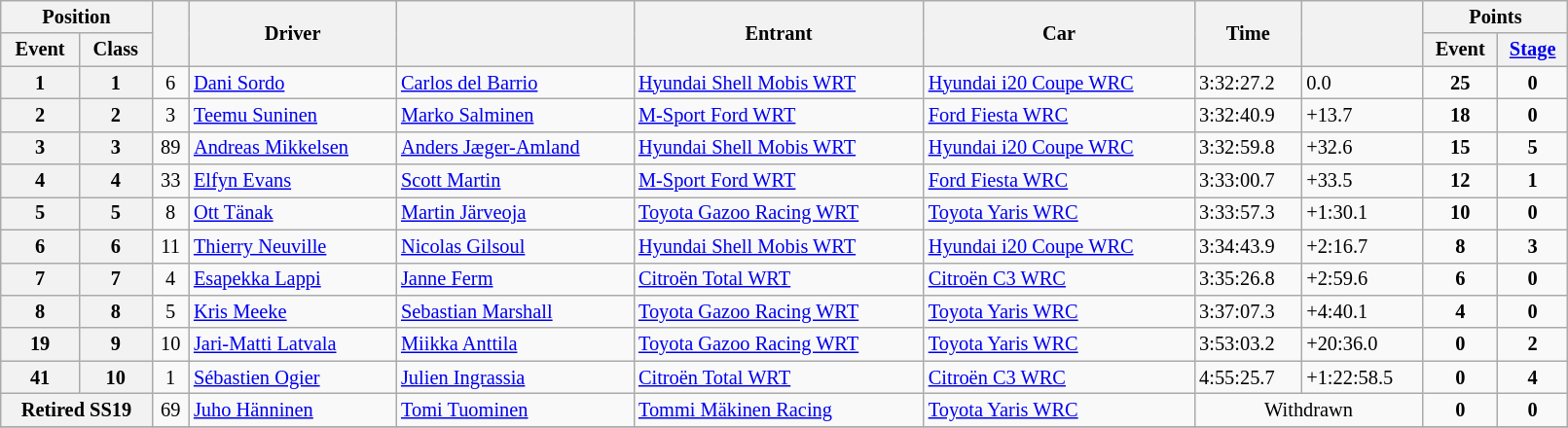<table class="wikitable" width=85% style="font-size: 85%;">
<tr>
<th colspan="2">Position</th>
<th rowspan="2"></th>
<th rowspan="2">Driver</th>
<th rowspan="2"></th>
<th rowspan="2">Entrant</th>
<th rowspan="2">Car</th>
<th rowspan="2">Time</th>
<th rowspan="2"></th>
<th colspan="2">Points</th>
</tr>
<tr>
<th>Event</th>
<th>Class</th>
<th>Event</th>
<th><a href='#'>Stage</a></th>
</tr>
<tr>
<th>1</th>
<th>1</th>
<td align="center">6</td>
<td><a href='#'>Dani Sordo</a></td>
<td><a href='#'>Carlos del Barrio</a></td>
<td><a href='#'>Hyundai Shell Mobis WRT</a></td>
<td nowrap><a href='#'>Hyundai i20 Coupe WRC</a></td>
<td>3:32:27.2</td>
<td>0.0</td>
<td align="center"><strong>25</strong></td>
<td align="center"><strong>0</strong></td>
</tr>
<tr>
<th>2</th>
<th>2</th>
<td align="center">3</td>
<td><a href='#'>Teemu Suninen</a></td>
<td><a href='#'>Marko Salminen</a></td>
<td><a href='#'>M-Sport Ford WRT</a></td>
<td><a href='#'>Ford Fiesta WRC</a></td>
<td>3:32:40.9</td>
<td>+13.7</td>
<td align="center"><strong>18</strong></td>
<td align="center"><strong>0</strong></td>
</tr>
<tr>
<th>3</th>
<th>3</th>
<td align="center">89</td>
<td nowrap><a href='#'>Andreas Mikkelsen</a></td>
<td nowrap><a href='#'>Anders Jæger-Amland</a></td>
<td><a href='#'>Hyundai Shell Mobis WRT</a></td>
<td><a href='#'>Hyundai i20 Coupe WRC</a></td>
<td>3:32:59.8</td>
<td>+32.6</td>
<td align="center"><strong>15</strong></td>
<td align="center"><strong>5</strong></td>
</tr>
<tr>
<th>4</th>
<th>4</th>
<td align="center">33</td>
<td><a href='#'>Elfyn Evans</a></td>
<td><a href='#'>Scott Martin</a></td>
<td><a href='#'>M-Sport Ford WRT</a></td>
<td><a href='#'>Ford Fiesta WRC</a></td>
<td>3:33:00.7</td>
<td>+33.5</td>
<td align="center"><strong>12</strong></td>
<td align="center"><strong>1</strong></td>
</tr>
<tr>
<th>5</th>
<th>5</th>
<td align="center">8</td>
<td><a href='#'>Ott Tänak</a></td>
<td><a href='#'>Martin Järveoja</a></td>
<td nowrap><a href='#'>Toyota Gazoo Racing WRT</a></td>
<td><a href='#'>Toyota Yaris WRC</a></td>
<td>3:33:57.3</td>
<td>+1:30.1</td>
<td align="center"><strong>10</strong></td>
<td align="center"><strong>0</strong></td>
</tr>
<tr>
<th>6</th>
<th>6</th>
<td align="center">11</td>
<td><a href='#'>Thierry Neuville</a></td>
<td><a href='#'>Nicolas Gilsoul</a></td>
<td><a href='#'>Hyundai Shell Mobis WRT</a></td>
<td><a href='#'>Hyundai i20 Coupe WRC</a></td>
<td>3:34:43.9</td>
<td>+2:16.7</td>
<td align="center"><strong>8</strong></td>
<td align="center"><strong>3</strong></td>
</tr>
<tr>
<th>7</th>
<th>7</th>
<td align="center">4</td>
<td><a href='#'>Esapekka Lappi</a></td>
<td><a href='#'>Janne Ferm</a></td>
<td><a href='#'>Citroën Total WRT</a></td>
<td><a href='#'>Citroën C3 WRC</a></td>
<td>3:35:26.8</td>
<td>+2:59.6</td>
<td align="center"><strong>6</strong></td>
<td align="center"><strong>0</strong></td>
</tr>
<tr>
<th>8</th>
<th>8</th>
<td align="center">5</td>
<td><a href='#'>Kris Meeke</a></td>
<td nowrap><a href='#'>Sebastian Marshall</a></td>
<td><a href='#'>Toyota Gazoo Racing WRT</a></td>
<td><a href='#'>Toyota Yaris WRC</a></td>
<td>3:37:07.3</td>
<td>+4:40.1</td>
<td align="center"><strong>4</strong></td>
<td align="center"><strong>0</strong></td>
</tr>
<tr>
<th>19</th>
<th>9</th>
<td align="center">10</td>
<td><a href='#'>Jari-Matti Latvala</a></td>
<td><a href='#'>Miikka Anttila</a></td>
<td><a href='#'>Toyota Gazoo Racing WRT</a></td>
<td><a href='#'>Toyota Yaris WRC</a></td>
<td>3:53:03.2</td>
<td>+20:36.0</td>
<td align="center"><strong>0</strong></td>
<td align="center"><strong>2</strong></td>
</tr>
<tr>
<th>41</th>
<th>10</th>
<td align="center">1</td>
<td><a href='#'>Sébastien Ogier</a></td>
<td><a href='#'>Julien Ingrassia</a></td>
<td><a href='#'>Citroën Total WRT</a></td>
<td><a href='#'>Citroën C3 WRC</a></td>
<td>4:55:25.7</td>
<td>+1:22:58.5</td>
<td align="center"><strong>0</strong></td>
<td align="center"><strong>4</strong></td>
</tr>
<tr>
<th colspan="2" nowrap>Retired SS19</th>
<td align="center">69</td>
<td><a href='#'>Juho Hänninen</a></td>
<td><a href='#'>Tomi Tuominen</a></td>
<td><a href='#'>Tommi Mäkinen Racing</a></td>
<td><a href='#'>Toyota Yaris WRC</a></td>
<td align="center" colspan="2">Withdrawn</td>
<td align="center"><strong>0</strong></td>
<td align="center"><strong>0</strong></td>
</tr>
<tr>
</tr>
</table>
